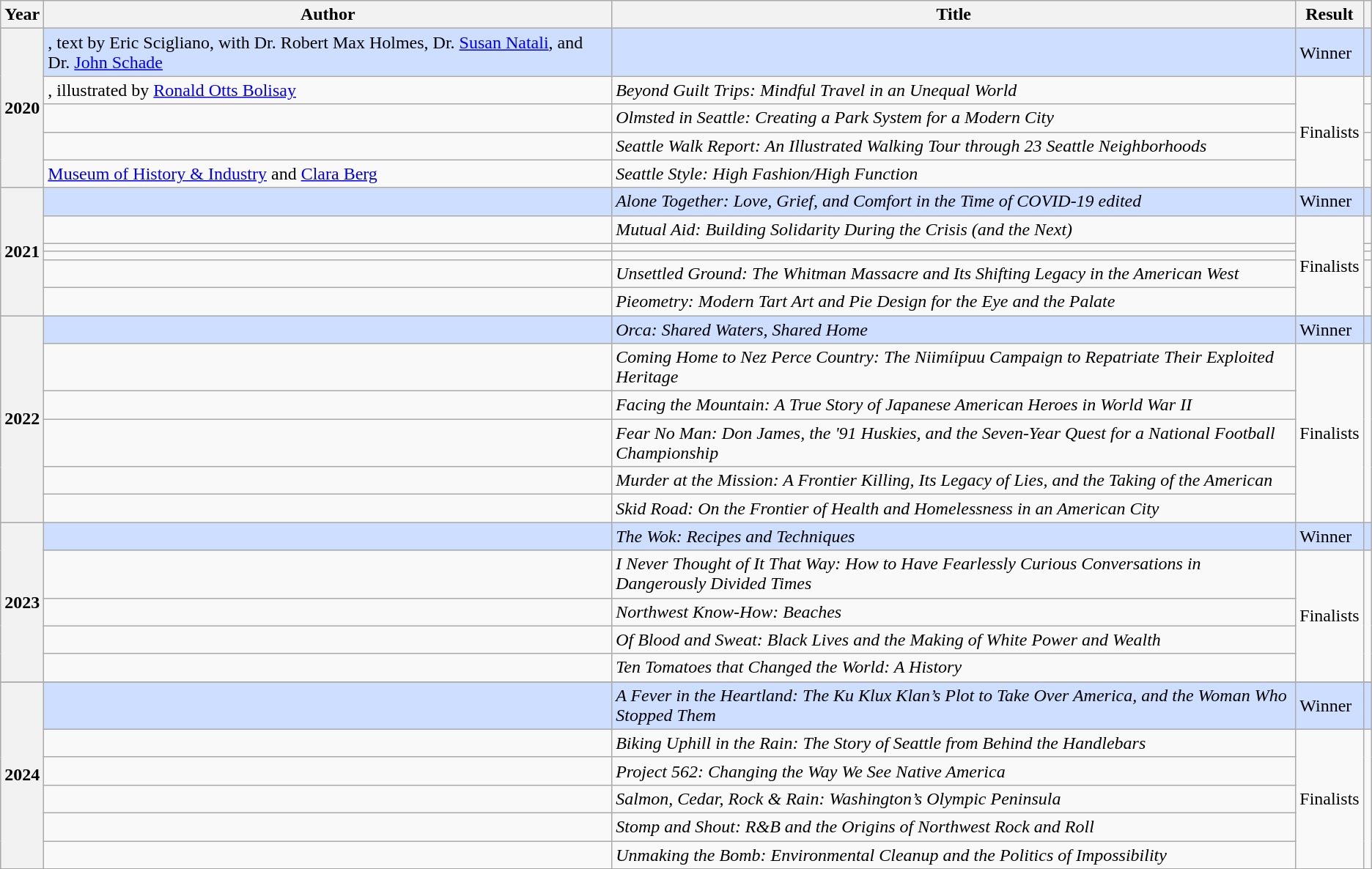<table class="wikitable sortable mw-collapsible">
<tr>
<th>Year</th>
<th>Author</th>
<th>Title</th>
<th>Result</th>
<th></th>
</tr>
<tr style="background:#cddeff">
<th rowspan="5">2020</th>
<td>, text by Eric Scigliano, with Dr. Robert Max Holmes, Dr. <a href='#'>Susan Natali</a>, and Dr. <a href='#'>John Schade</a></td>
<td><em></em></td>
<td>Winner</td>
<td></td>
</tr>
<tr>
<td>, illustrated by <a href='#'>Ronald Otts Bolisay</a></td>
<td><em>Beyond Guilt Trips: Mindful Travel in an Unequal World</em></td>
<td rowspan="4">Finalists</td>
<td></td>
</tr>
<tr>
<td></td>
<td><em>Olmsted in Seattle: Creating a Park System for a Modern City</em></td>
<td></td>
</tr>
<tr>
<td></td>
<td><em>Seattle Walk Report: An Illustrated Walking Tour through 23 Seattle Neighborhoods</em></td>
<td></td>
</tr>
<tr>
<td><a href='#'>Museum of History & Industry</a> and <a href='#'>Clara Berg</a></td>
<td><em>Seattle Style: High Fashion/High Function</em></td>
<td></td>
</tr>
<tr style="background:#cddeff">
<th rowspan="6">2021</th>
<td></td>
<td><em>Alone Together: Love, Grief, and Comfort in the Time of COVID-19 edited</em></td>
<td>Winner</td>
<td></td>
</tr>
<tr>
<td></td>
<td><em>Mutual Aid: Building Solidarity During the Crisis (and the Next)</em></td>
<td rowspan="5">Finalists</td>
<td></td>
</tr>
<tr>
<td></td>
<td><em></em></td>
<td></td>
</tr>
<tr>
<td></td>
<td><em></em></td>
<td></td>
</tr>
<tr>
<td></td>
<td><em>Unsettled Ground: The Whitman Massacre and Its Shifting Legacy in the American West</em></td>
<td></td>
</tr>
<tr>
<td></td>
<td><em>Pieometry: Modern Tart Art and Pie Design for the Eye and the Palate</em></td>
<td></td>
</tr>
<tr style="background:#cddeff">
<th rowspan="6">2022</th>
<td></td>
<td><em>Orca: Shared Waters, Shared Home</em></td>
<td>Winner</td>
<td></td>
</tr>
<tr>
<td></td>
<td><em>Coming Home to Nez Perce Country: The Niimíipuu Campaign to Repatriate Their Exploited Heritage</em></td>
<td rowspan="5">Finalists</td>
<td rowspan="5"></td>
</tr>
<tr>
<td></td>
<td><em>Facing the Mountain: A True Story of Japanese American Heroes in World War II</em></td>
</tr>
<tr>
<td></td>
<td><em>Fear No Man: Don James, the '91 Huskies, and the Seven-Year Quest for a National Football Championship</em></td>
</tr>
<tr>
<td></td>
<td><em>Murder at the Mission: A Frontier Killing, Its Legacy of Lies, and the Taking of the American</em></td>
</tr>
<tr>
<td></td>
<td><em>Skid Road: On the Frontier of Health and Homelessness in an American City</em></td>
</tr>
<tr style="background:#cddeff">
<th rowspan="5">2023</th>
<td></td>
<td><em>The Wok: Recipes and Techniques</em></td>
<td>Winner</td>
<td></td>
</tr>
<tr>
<td></td>
<td><em>I Never Thought of It That Way: How to Have Fearlessly Curious Conversations in Dangerously Divided Times</em></td>
<td rowspan="4">Finalists</td>
<td rowspan="4"></td>
</tr>
<tr>
<td></td>
<td><em>Northwest Know-How: Beaches </em></td>
</tr>
<tr>
<td></td>
<td><em>Of Blood and Sweat: Black Lives and the Making of White Power and Wealth</em></td>
</tr>
<tr>
<td></td>
<td><em>Ten Tomatoes that Changed the World: A History </em></td>
</tr>
<tr>
</tr>
<tr style="background:#cddeff">
<th rowspan="6">2024</th>
<td></td>
<td><em>A Fever in the Heartland: The Ku Klux Klan’s Plot to Take Over America, and the Woman Who Stopped Them</em></td>
<td>Winner</td>
<td></td>
</tr>
<tr>
<td></td>
<td><em>Biking Uphill in the Rain: The Story of Seattle from Behind the Handlebars</em></td>
<td rowspan="5">Finalists</td>
<td rowspan="5"></td>
</tr>
<tr>
<td></td>
<td><em>Project 562: Changing the Way We See Native America</em></td>
</tr>
<tr>
<td></td>
<td><em>Salmon, Cedar, Rock & Rain: Washington’s Olympic Peninsula</em></td>
</tr>
<tr>
<td></td>
<td><em>Stomp and Shout: R&B and the Origins of Northwest Rock and Roll </em></td>
</tr>
<tr>
<td></td>
<td><em>Unmaking the Bomb: Environmental Cleanup and the Politics of Impossibility</em></td>
</tr>
</table>
